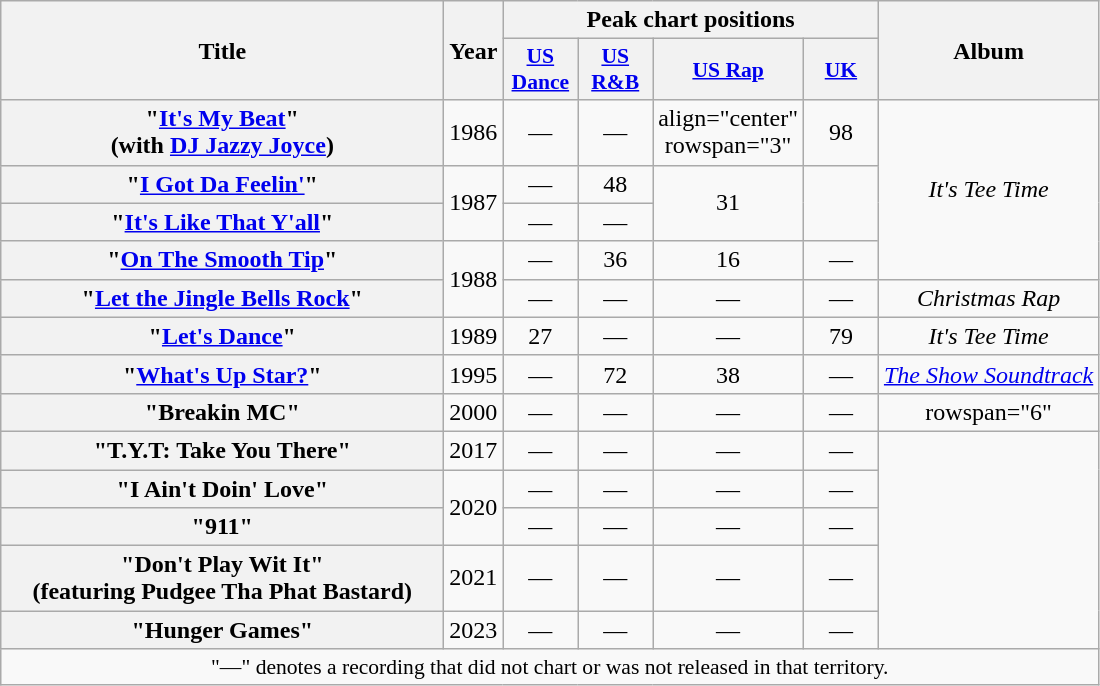<table class="wikitable plainrowheaders" style="text-align:center;" border="1">
<tr>
<th scope="col" rowspan="2" style="width:18em;">Title</th>
<th scope="col" rowspan="2">Year</th>
<th scope="col" colspan="4">Peak chart positions</th>
<th scope="col" rowspan="2">Album</th>
</tr>
<tr>
<th scope="col" style="width:3em;font-size:90%;"><a href='#'>US Dance</a><br></th>
<th scope="col" style="width:3em;font-size:90%;"><a href='#'>US R&B</a><br></th>
<th scope="col" style="width:3em;font-size:90%;"><a href='#'>US Rap</a><br></th>
<th scope="col" style="width:3em;font-size:90%;"><a href='#'>UK</a><br></th>
</tr>
<tr>
<th scope="row">"<a href='#'>It's My Beat</a>"<br><span>(with <a href='#'>DJ Jazzy Joyce</a>)</span></th>
<td>1986</td>
<td align="center">—</td>
<td align="center">—</td>
<td>align="center" rowspan="3" </td>
<td align="center">98</td>
<td rowspan="4"><em>It's Tee Time</em></td>
</tr>
<tr>
<th scope="row">"<a href='#'>I Got Da Feelin'</a>"</th>
<td rowspan="2">1987</td>
<td align="center">—</td>
<td align="center">48</td>
<td align="center" rowspan="2">31</td>
</tr>
<tr>
<th scope="row">"<a href='#'>It's Like That Y'all</a>"</th>
<td align="center">—</td>
<td align="center">—</td>
</tr>
<tr>
<th scope="row">"<a href='#'>On The Smooth Tip</a>"</th>
<td rowspan="2">1988</td>
<td align="center">—</td>
<td align="center">36</td>
<td align="center">16</td>
<td align="center">—</td>
</tr>
<tr>
<th scope="row">"<a href='#'>Let the Jingle Bells Rock</a>"</th>
<td align="center">—</td>
<td align="center">—</td>
<td align="center">—</td>
<td align="center">—</td>
<td><em>Christmas Rap</em></td>
</tr>
<tr>
<th scope="row">"<a href='#'>Let's Dance</a>"</th>
<td>1989</td>
<td align="center">27</td>
<td align="center">—</td>
<td align="center">—</td>
<td align="center">79</td>
<td><em>It's Tee Time</em></td>
</tr>
<tr>
<th scope="row">"<a href='#'>What's Up Star?</a>"</th>
<td>1995</td>
<td align="center">—</td>
<td align="center">72</td>
<td align="center">38</td>
<td align="center">—</td>
<td><em><a href='#'>The Show Soundtrack</a></em></td>
</tr>
<tr>
<th scope="row">"Breakin MC"</th>
<td>2000</td>
<td align="center">—</td>
<td align="center">—</td>
<td align="center">—</td>
<td align="center">—</td>
<td>rowspan="6" </td>
</tr>
<tr>
<th scope="row">"T.Y.T: Take You There"</th>
<td>2017</td>
<td align="center">—</td>
<td align="center">—</td>
<td align="center">—</td>
<td align="center">—</td>
</tr>
<tr>
<th scope="row">"I Ain't Doin' Love"</th>
<td rowspan="2">2020</td>
<td align="center">—</td>
<td align="center">—</td>
<td align="center">—</td>
<td align="center">—</td>
</tr>
<tr>
<th scope="row">"911"</th>
<td align="center">—</td>
<td align="center">—</td>
<td align="center">—</td>
<td align="center">—</td>
</tr>
<tr>
<th scope="row">"Don't Play Wit It"<br><span>(featuring Pudgee Tha Phat Bastard)</span></th>
<td>2021</td>
<td align="center">—</td>
<td align="center">—</td>
<td align="center">—</td>
<td align="center">—</td>
</tr>
<tr>
<th scope="row">"Hunger Games"</th>
<td>2023</td>
<td align="center">—</td>
<td align="center">—</td>
<td align="center">—</td>
<td align="center">—</td>
</tr>
<tr>
<td colspan="15" style="font-size:90%">"—" denotes a recording that did not chart or was not released in that territory.</td>
</tr>
</table>
